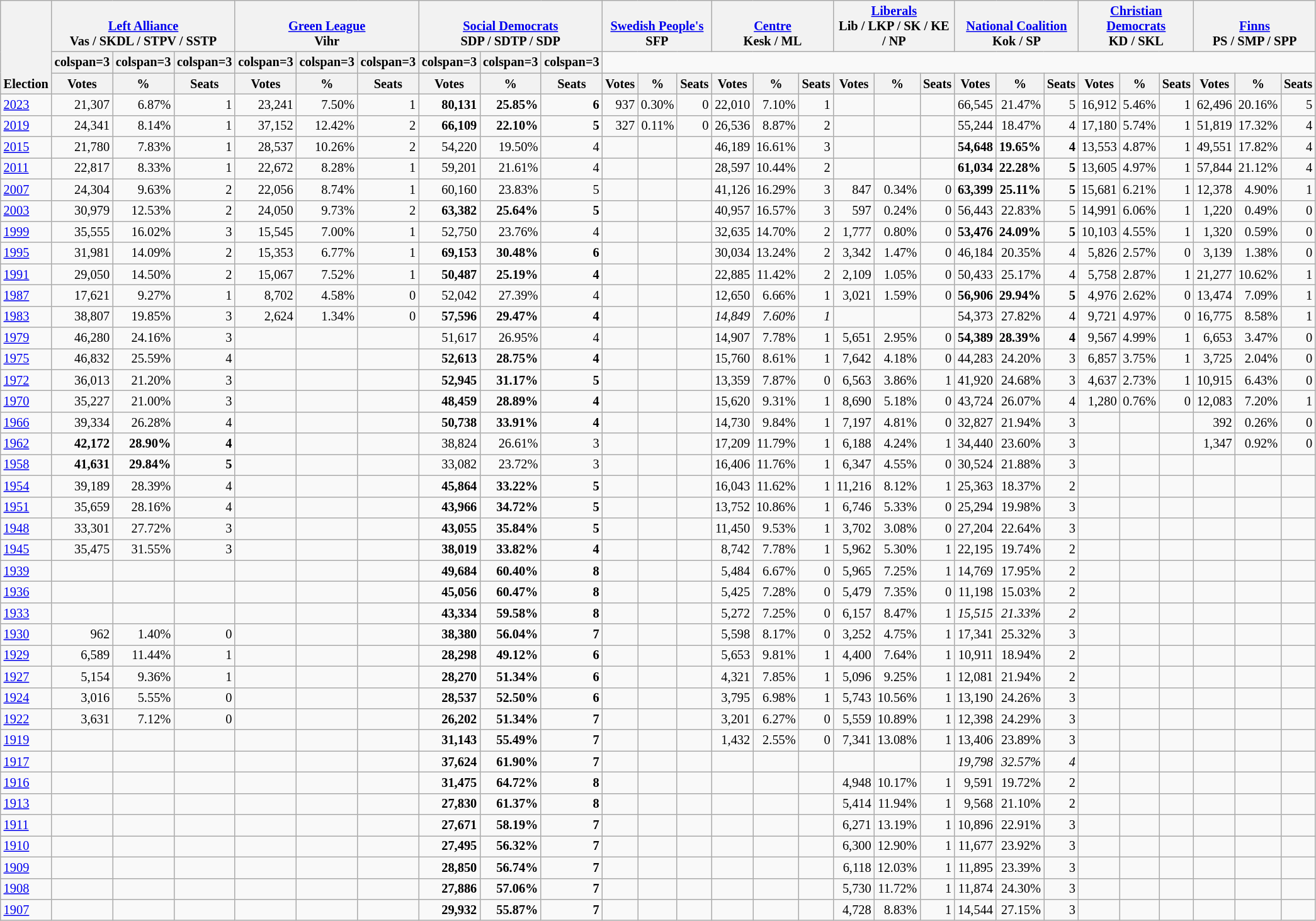<table class="wikitable" border="1" style="font-size:85%; text-align:right;">
<tr>
<th style="text-align:left;" valign=bottom rowspan=3>Election</th>
<th valign=bottom colspan=3><a href='#'>Left Alliance</a><br>Vas / SKDL / STPV / SSTP</th>
<th valign=bottom colspan=3><a href='#'>Green League</a><br>Vihr</th>
<th valign=bottom colspan=3><a href='#'>Social Democrats</a><br>SDP / SDTP / SDP</th>
<th valign=bottom colspan=3><a href='#'>Swedish People's</a><br>SFP</th>
<th valign=bottom colspan=3><a href='#'>Centre</a><br>Kesk / ML</th>
<th valign=bottom colspan=3><a href='#'>Liberals</a><br>Lib / LKP / SK / KE / NP</th>
<th valign=bottom colspan=3><a href='#'>National Coalition</a><br>Kok / SP</th>
<th valign=bottom colspan=3><a href='#'>Christian Democrats</a><br>KD / SKL</th>
<th valign=bottom colspan=3><a href='#'>Finns</a><br>PS / SMP / SPP</th>
</tr>
<tr>
<th>colspan=3 </th>
<th>colspan=3 </th>
<th>colspan=3 </th>
<th>colspan=3 </th>
<th>colspan=3 </th>
<th>colspan=3 </th>
<th>colspan=3 </th>
<th>colspan=3 </th>
<th>colspan=3 </th>
</tr>
<tr>
<th>Votes</th>
<th>%</th>
<th>Seats</th>
<th>Votes</th>
<th>%</th>
<th>Seats</th>
<th>Votes</th>
<th>%</th>
<th>Seats</th>
<th>Votes</th>
<th>%</th>
<th>Seats</th>
<th>Votes</th>
<th>%</th>
<th>Seats</th>
<th>Votes</th>
<th>%</th>
<th>Seats</th>
<th>Votes</th>
<th>%</th>
<th>Seats</th>
<th>Votes</th>
<th>%</th>
<th>Seats</th>
<th>Votes</th>
<th>%</th>
<th>Seats</th>
</tr>
<tr>
<td align=left><a href='#'>2023</a></td>
<td>21,307</td>
<td>6.87%</td>
<td>1</td>
<td>23,241</td>
<td>7.50%</td>
<td>1</td>
<td><strong>80,131</strong></td>
<td><strong>25.85%</strong></td>
<td><strong>6</strong></td>
<td>937</td>
<td>0.30%</td>
<td>0</td>
<td>22,010</td>
<td>7.10%</td>
<td>1</td>
<td></td>
<td></td>
<td></td>
<td>66,545</td>
<td>21.47%</td>
<td>5</td>
<td>16,912</td>
<td>5.46%</td>
<td>1</td>
<td>62,496</td>
<td>20.16%</td>
<td>5</td>
</tr>
<tr>
<td align=left><a href='#'>2019</a></td>
<td>24,341</td>
<td>8.14%</td>
<td>1</td>
<td>37,152</td>
<td>12.42%</td>
<td>2</td>
<td><strong>66,109</strong></td>
<td><strong>22.10%</strong></td>
<td><strong>5</strong></td>
<td>327</td>
<td>0.11%</td>
<td>0</td>
<td>26,536</td>
<td>8.87%</td>
<td>2</td>
<td></td>
<td></td>
<td></td>
<td>55,244</td>
<td>18.47%</td>
<td>4</td>
<td>17,180</td>
<td>5.74%</td>
<td>1</td>
<td>51,819</td>
<td>17.32%</td>
<td>4</td>
</tr>
<tr>
<td align=left><a href='#'>2015</a></td>
<td>21,780</td>
<td>7.83%</td>
<td>1</td>
<td>28,537</td>
<td>10.26%</td>
<td>2</td>
<td>54,220</td>
<td>19.50%</td>
<td>4</td>
<td></td>
<td></td>
<td></td>
<td>46,189</td>
<td>16.61%</td>
<td>3</td>
<td></td>
<td></td>
<td></td>
<td><strong>54,648</strong></td>
<td><strong>19.65%</strong></td>
<td><strong>4</strong></td>
<td>13,553</td>
<td>4.87%</td>
<td>1</td>
<td>49,551</td>
<td>17.82%</td>
<td>4</td>
</tr>
<tr>
<td align=left><a href='#'>2011</a></td>
<td>22,817</td>
<td>8.33%</td>
<td>1</td>
<td>22,672</td>
<td>8.28%</td>
<td>1</td>
<td>59,201</td>
<td>21.61%</td>
<td>4</td>
<td></td>
<td></td>
<td></td>
<td>28,597</td>
<td>10.44%</td>
<td>2</td>
<td></td>
<td></td>
<td></td>
<td><strong>61,034</strong></td>
<td><strong>22.28%</strong></td>
<td><strong>5</strong></td>
<td>13,605</td>
<td>4.97%</td>
<td>1</td>
<td>57,844</td>
<td>21.12%</td>
<td>4</td>
</tr>
<tr>
<td align=left><a href='#'>2007</a></td>
<td>24,304</td>
<td>9.63%</td>
<td>2</td>
<td>22,056</td>
<td>8.74%</td>
<td>1</td>
<td>60,160</td>
<td>23.83%</td>
<td>5</td>
<td></td>
<td></td>
<td></td>
<td>41,126</td>
<td>16.29%</td>
<td>3</td>
<td>847</td>
<td>0.34%</td>
<td>0</td>
<td><strong>63,399</strong></td>
<td><strong>25.11%</strong></td>
<td><strong>5</strong></td>
<td>15,681</td>
<td>6.21%</td>
<td>1</td>
<td>12,378</td>
<td>4.90%</td>
<td>1</td>
</tr>
<tr>
<td align=left><a href='#'>2003</a></td>
<td>30,979</td>
<td>12.53%</td>
<td>2</td>
<td>24,050</td>
<td>9.73%</td>
<td>2</td>
<td><strong>63,382</strong></td>
<td><strong>25.64%</strong></td>
<td><strong>5</strong></td>
<td></td>
<td></td>
<td></td>
<td>40,957</td>
<td>16.57%</td>
<td>3</td>
<td>597</td>
<td>0.24%</td>
<td>0</td>
<td>56,443</td>
<td>22.83%</td>
<td>5</td>
<td>14,991</td>
<td>6.06%</td>
<td>1</td>
<td>1,220</td>
<td>0.49%</td>
<td>0</td>
</tr>
<tr>
<td align=left><a href='#'>1999</a></td>
<td>35,555</td>
<td>16.02%</td>
<td>3</td>
<td>15,545</td>
<td>7.00%</td>
<td>1</td>
<td>52,750</td>
<td>23.76%</td>
<td>4</td>
<td></td>
<td></td>
<td></td>
<td>32,635</td>
<td>14.70%</td>
<td>2</td>
<td>1,777</td>
<td>0.80%</td>
<td>0</td>
<td><strong>53,476</strong></td>
<td><strong>24.09%</strong></td>
<td><strong>5</strong></td>
<td>10,103</td>
<td>4.55%</td>
<td>1</td>
<td>1,320</td>
<td>0.59%</td>
<td>0</td>
</tr>
<tr>
<td align=left><a href='#'>1995</a></td>
<td>31,981</td>
<td>14.09%</td>
<td>2</td>
<td>15,353</td>
<td>6.77%</td>
<td>1</td>
<td><strong>69,153</strong></td>
<td><strong>30.48%</strong></td>
<td><strong>6</strong></td>
<td></td>
<td></td>
<td></td>
<td>30,034</td>
<td>13.24%</td>
<td>2</td>
<td>3,342</td>
<td>1.47%</td>
<td>0</td>
<td>46,184</td>
<td>20.35%</td>
<td>4</td>
<td>5,826</td>
<td>2.57%</td>
<td>0</td>
<td>3,139</td>
<td>1.38%</td>
<td>0</td>
</tr>
<tr>
<td align=left><a href='#'>1991</a></td>
<td>29,050</td>
<td>14.50%</td>
<td>2</td>
<td>15,067</td>
<td>7.52%</td>
<td>1</td>
<td><strong>50,487</strong></td>
<td><strong>25.19%</strong></td>
<td><strong>4</strong></td>
<td></td>
<td></td>
<td></td>
<td>22,885</td>
<td>11.42%</td>
<td>2</td>
<td>2,109</td>
<td>1.05%</td>
<td>0</td>
<td>50,433</td>
<td>25.17%</td>
<td>4</td>
<td>5,758</td>
<td>2.87%</td>
<td>1</td>
<td>21,277</td>
<td>10.62%</td>
<td>1</td>
</tr>
<tr>
<td align=left><a href='#'>1987</a></td>
<td>17,621</td>
<td>9.27%</td>
<td>1</td>
<td>8,702</td>
<td>4.58%</td>
<td>0</td>
<td>52,042</td>
<td>27.39%</td>
<td>4</td>
<td></td>
<td></td>
<td></td>
<td>12,650</td>
<td>6.66%</td>
<td>1</td>
<td>3,021</td>
<td>1.59%</td>
<td>0</td>
<td><strong>56,906</strong></td>
<td><strong>29.94%</strong></td>
<td><strong>5</strong></td>
<td>4,976</td>
<td>2.62%</td>
<td>0</td>
<td>13,474</td>
<td>7.09%</td>
<td>1</td>
</tr>
<tr>
<td align=left><a href='#'>1983</a></td>
<td>38,807</td>
<td>19.85%</td>
<td>3</td>
<td>2,624</td>
<td>1.34%</td>
<td>0</td>
<td><strong>57,596</strong></td>
<td><strong>29.47%</strong></td>
<td><strong>4</strong></td>
<td></td>
<td></td>
<td></td>
<td><em>14,849</em></td>
<td><em>7.60%</em></td>
<td><em>1</em></td>
<td></td>
<td></td>
<td></td>
<td>54,373</td>
<td>27.82%</td>
<td>4</td>
<td>9,721</td>
<td>4.97%</td>
<td>0</td>
<td>16,775</td>
<td>8.58%</td>
<td>1</td>
</tr>
<tr>
<td align=left><a href='#'>1979</a></td>
<td>46,280</td>
<td>24.16%</td>
<td>3</td>
<td></td>
<td></td>
<td></td>
<td>51,617</td>
<td>26.95%</td>
<td>4</td>
<td></td>
<td></td>
<td></td>
<td>14,907</td>
<td>7.78%</td>
<td>1</td>
<td>5,651</td>
<td>2.95%</td>
<td>0</td>
<td><strong>54,389</strong></td>
<td><strong>28.39%</strong></td>
<td><strong>4</strong></td>
<td>9,567</td>
<td>4.99%</td>
<td>1</td>
<td>6,653</td>
<td>3.47%</td>
<td>0</td>
</tr>
<tr>
<td align=left><a href='#'>1975</a></td>
<td>46,832</td>
<td>25.59%</td>
<td>4</td>
<td></td>
<td></td>
<td></td>
<td><strong>52,613</strong></td>
<td><strong>28.75%</strong></td>
<td><strong>4</strong></td>
<td></td>
<td></td>
<td></td>
<td>15,760</td>
<td>8.61%</td>
<td>1</td>
<td>7,642</td>
<td>4.18%</td>
<td>0</td>
<td>44,283</td>
<td>24.20%</td>
<td>3</td>
<td>6,857</td>
<td>3.75%</td>
<td>1</td>
<td>3,725</td>
<td>2.04%</td>
<td>0</td>
</tr>
<tr>
<td align=left><a href='#'>1972</a></td>
<td>36,013</td>
<td>21.20%</td>
<td>3</td>
<td></td>
<td></td>
<td></td>
<td><strong>52,945</strong></td>
<td><strong>31.17%</strong></td>
<td><strong>5</strong></td>
<td></td>
<td></td>
<td></td>
<td>13,359</td>
<td>7.87%</td>
<td>0</td>
<td>6,563</td>
<td>3.86%</td>
<td>1</td>
<td>41,920</td>
<td>24.68%</td>
<td>3</td>
<td>4,637</td>
<td>2.73%</td>
<td>1</td>
<td>10,915</td>
<td>6.43%</td>
<td>0</td>
</tr>
<tr>
<td align=left><a href='#'>1970</a></td>
<td>35,227</td>
<td>21.00%</td>
<td>3</td>
<td></td>
<td></td>
<td></td>
<td><strong>48,459</strong></td>
<td><strong>28.89%</strong></td>
<td><strong>4</strong></td>
<td></td>
<td></td>
<td></td>
<td>15,620</td>
<td>9.31%</td>
<td>1</td>
<td>8,690</td>
<td>5.18%</td>
<td>0</td>
<td>43,724</td>
<td>26.07%</td>
<td>4</td>
<td>1,280</td>
<td>0.76%</td>
<td>0</td>
<td>12,083</td>
<td>7.20%</td>
<td>1</td>
</tr>
<tr>
<td align=left><a href='#'>1966</a></td>
<td>39,334</td>
<td>26.28%</td>
<td>4</td>
<td></td>
<td></td>
<td></td>
<td><strong>50,738</strong></td>
<td><strong>33.91%</strong></td>
<td><strong>4</strong></td>
<td></td>
<td></td>
<td></td>
<td>14,730</td>
<td>9.84%</td>
<td>1</td>
<td>7,197</td>
<td>4.81%</td>
<td>0</td>
<td>32,827</td>
<td>21.94%</td>
<td>3</td>
<td></td>
<td></td>
<td></td>
<td>392</td>
<td>0.26%</td>
<td>0</td>
</tr>
<tr>
<td align=left><a href='#'>1962</a></td>
<td><strong>42,172</strong></td>
<td><strong>28.90%</strong></td>
<td><strong>4</strong></td>
<td></td>
<td></td>
<td></td>
<td>38,824</td>
<td>26.61%</td>
<td>3</td>
<td></td>
<td></td>
<td></td>
<td>17,209</td>
<td>11.79%</td>
<td>1</td>
<td>6,188</td>
<td>4.24%</td>
<td>1</td>
<td>34,440</td>
<td>23.60%</td>
<td>3</td>
<td></td>
<td></td>
<td></td>
<td>1,347</td>
<td>0.92%</td>
<td>0</td>
</tr>
<tr>
<td align=left><a href='#'>1958</a></td>
<td><strong>41,631</strong></td>
<td><strong>29.84%</strong></td>
<td><strong>5</strong></td>
<td></td>
<td></td>
<td></td>
<td>33,082</td>
<td>23.72%</td>
<td>3</td>
<td></td>
<td></td>
<td></td>
<td>16,406</td>
<td>11.76%</td>
<td>1</td>
<td>6,347</td>
<td>4.55%</td>
<td>0</td>
<td>30,524</td>
<td>21.88%</td>
<td>3</td>
<td></td>
<td></td>
<td></td>
<td></td>
<td></td>
<td></td>
</tr>
<tr>
<td align=left><a href='#'>1954</a></td>
<td>39,189</td>
<td>28.39%</td>
<td>4</td>
<td></td>
<td></td>
<td></td>
<td><strong>45,864</strong></td>
<td><strong>33.22%</strong></td>
<td><strong>5</strong></td>
<td></td>
<td></td>
<td></td>
<td>16,043</td>
<td>11.62%</td>
<td>1</td>
<td>11,216</td>
<td>8.12%</td>
<td>1</td>
<td>25,363</td>
<td>18.37%</td>
<td>2</td>
<td></td>
<td></td>
<td></td>
<td></td>
<td></td>
<td></td>
</tr>
<tr>
<td align=left><a href='#'>1951</a></td>
<td>35,659</td>
<td>28.16%</td>
<td>4</td>
<td></td>
<td></td>
<td></td>
<td><strong>43,966</strong></td>
<td><strong>34.72%</strong></td>
<td><strong>5</strong></td>
<td></td>
<td></td>
<td></td>
<td>13,752</td>
<td>10.86%</td>
<td>1</td>
<td>6,746</td>
<td>5.33%</td>
<td>0</td>
<td>25,294</td>
<td>19.98%</td>
<td>3</td>
<td></td>
<td></td>
<td></td>
<td></td>
<td></td>
<td></td>
</tr>
<tr>
<td align=left><a href='#'>1948</a></td>
<td>33,301</td>
<td>27.72%</td>
<td>3</td>
<td></td>
<td></td>
<td></td>
<td><strong>43,055</strong></td>
<td><strong>35.84%</strong></td>
<td><strong>5</strong></td>
<td></td>
<td></td>
<td></td>
<td>11,450</td>
<td>9.53%</td>
<td>1</td>
<td>3,702</td>
<td>3.08%</td>
<td>0</td>
<td>27,204</td>
<td>22.64%</td>
<td>3</td>
<td></td>
<td></td>
<td></td>
<td></td>
<td></td>
<td></td>
</tr>
<tr>
<td align=left><a href='#'>1945</a></td>
<td>35,475</td>
<td>31.55%</td>
<td>3</td>
<td></td>
<td></td>
<td></td>
<td><strong>38,019</strong></td>
<td><strong>33.82%</strong></td>
<td><strong>4</strong></td>
<td></td>
<td></td>
<td></td>
<td>8,742</td>
<td>7.78%</td>
<td>1</td>
<td>5,962</td>
<td>5.30%</td>
<td>1</td>
<td>22,195</td>
<td>19.74%</td>
<td>2</td>
<td></td>
<td></td>
<td></td>
<td></td>
<td></td>
<td></td>
</tr>
<tr>
<td align=left><a href='#'>1939</a></td>
<td></td>
<td></td>
<td></td>
<td></td>
<td></td>
<td></td>
<td><strong>49,684</strong></td>
<td><strong>60.40%</strong></td>
<td><strong>8</strong></td>
<td></td>
<td></td>
<td></td>
<td>5,484</td>
<td>6.67%</td>
<td>0</td>
<td>5,965</td>
<td>7.25%</td>
<td>1</td>
<td>14,769</td>
<td>17.95%</td>
<td>2</td>
<td></td>
<td></td>
<td></td>
<td></td>
<td></td>
<td></td>
</tr>
<tr>
<td align=left><a href='#'>1936</a></td>
<td></td>
<td></td>
<td></td>
<td></td>
<td></td>
<td></td>
<td><strong>45,056</strong></td>
<td><strong>60.47%</strong></td>
<td><strong>8</strong></td>
<td></td>
<td></td>
<td></td>
<td>5,425</td>
<td>7.28%</td>
<td>0</td>
<td>5,479</td>
<td>7.35%</td>
<td>0</td>
<td>11,198</td>
<td>15.03%</td>
<td>2</td>
<td></td>
<td></td>
<td></td>
<td></td>
<td></td>
<td></td>
</tr>
<tr>
<td align=left><a href='#'>1933</a></td>
<td></td>
<td></td>
<td></td>
<td></td>
<td></td>
<td></td>
<td><strong>43,334</strong></td>
<td><strong>59.58%</strong></td>
<td><strong>8</strong></td>
<td></td>
<td></td>
<td></td>
<td>5,272</td>
<td>7.25%</td>
<td>0</td>
<td>6,157</td>
<td>8.47%</td>
<td>1</td>
<td><em>15,515</em></td>
<td><em>21.33%</em></td>
<td><em>2</em></td>
<td></td>
<td></td>
<td></td>
<td></td>
<td></td>
<td></td>
</tr>
<tr>
<td align=left><a href='#'>1930</a></td>
<td>962</td>
<td>1.40%</td>
<td>0</td>
<td></td>
<td></td>
<td></td>
<td><strong>38,380</strong></td>
<td><strong>56.04%</strong></td>
<td><strong>7</strong></td>
<td></td>
<td></td>
<td></td>
<td>5,598</td>
<td>8.17%</td>
<td>0</td>
<td>3,252</td>
<td>4.75%</td>
<td>1</td>
<td>17,341</td>
<td>25.32%</td>
<td>3</td>
<td></td>
<td></td>
<td></td>
<td></td>
<td></td>
<td></td>
</tr>
<tr>
<td align=left><a href='#'>1929</a></td>
<td>6,589</td>
<td>11.44%</td>
<td>1</td>
<td></td>
<td></td>
<td></td>
<td><strong>28,298</strong></td>
<td><strong>49.12%</strong></td>
<td><strong>6</strong></td>
<td></td>
<td></td>
<td></td>
<td>5,653</td>
<td>9.81%</td>
<td>1</td>
<td>4,400</td>
<td>7.64%</td>
<td>1</td>
<td>10,911</td>
<td>18.94%</td>
<td>2</td>
<td></td>
<td></td>
<td></td>
<td></td>
<td></td>
<td></td>
</tr>
<tr>
<td align=left><a href='#'>1927</a></td>
<td>5,154</td>
<td>9.36%</td>
<td>1</td>
<td></td>
<td></td>
<td></td>
<td><strong>28,270</strong></td>
<td><strong>51.34%</strong></td>
<td><strong>6</strong></td>
<td></td>
<td></td>
<td></td>
<td>4,321</td>
<td>7.85%</td>
<td>1</td>
<td>5,096</td>
<td>9.25%</td>
<td>1</td>
<td>12,081</td>
<td>21.94%</td>
<td>2</td>
<td></td>
<td></td>
<td></td>
<td></td>
<td></td>
<td></td>
</tr>
<tr>
<td align=left><a href='#'>1924</a></td>
<td>3,016</td>
<td>5.55%</td>
<td>0</td>
<td></td>
<td></td>
<td></td>
<td><strong>28,537</strong></td>
<td><strong>52.50%</strong></td>
<td><strong>6</strong></td>
<td></td>
<td></td>
<td></td>
<td>3,795</td>
<td>6.98%</td>
<td>1</td>
<td>5,743</td>
<td>10.56%</td>
<td>1</td>
<td>13,190</td>
<td>24.26%</td>
<td>3</td>
<td></td>
<td></td>
<td></td>
<td></td>
<td></td>
<td></td>
</tr>
<tr>
<td align=left><a href='#'>1922</a></td>
<td>3,631</td>
<td>7.12%</td>
<td>0</td>
<td></td>
<td></td>
<td></td>
<td><strong>26,202</strong></td>
<td><strong>51.34%</strong></td>
<td><strong>7</strong></td>
<td></td>
<td></td>
<td></td>
<td>3,201</td>
<td>6.27%</td>
<td>0</td>
<td>5,559</td>
<td>10.89%</td>
<td>1</td>
<td>12,398</td>
<td>24.29%</td>
<td>3</td>
<td></td>
<td></td>
<td></td>
<td></td>
<td></td>
<td></td>
</tr>
<tr>
<td align=left><a href='#'>1919</a></td>
<td></td>
<td></td>
<td></td>
<td></td>
<td></td>
<td></td>
<td><strong>31,143</strong></td>
<td><strong>55.49%</strong></td>
<td><strong>7</strong></td>
<td></td>
<td></td>
<td></td>
<td>1,432</td>
<td>2.55%</td>
<td>0</td>
<td>7,341</td>
<td>13.08%</td>
<td>1</td>
<td>13,406</td>
<td>23.89%</td>
<td>3</td>
<td></td>
<td></td>
<td></td>
<td></td>
<td></td>
<td></td>
</tr>
<tr>
<td align=left><a href='#'>1917</a></td>
<td></td>
<td></td>
<td></td>
<td></td>
<td></td>
<td></td>
<td><strong>37,624</strong></td>
<td><strong>61.90%</strong></td>
<td><strong>7</strong></td>
<td></td>
<td></td>
<td></td>
<td></td>
<td></td>
<td></td>
<td></td>
<td></td>
<td></td>
<td><em>19,798</em></td>
<td><em>32.57%</em></td>
<td><em>4</em></td>
<td></td>
<td></td>
<td></td>
<td></td>
<td></td>
<td></td>
</tr>
<tr>
<td align=left><a href='#'>1916</a></td>
<td></td>
<td></td>
<td></td>
<td></td>
<td></td>
<td></td>
<td><strong>31,475</strong></td>
<td><strong>64.72%</strong></td>
<td><strong>8</strong></td>
<td></td>
<td></td>
<td></td>
<td></td>
<td></td>
<td></td>
<td>4,948</td>
<td>10.17%</td>
<td>1</td>
<td>9,591</td>
<td>19.72%</td>
<td>2</td>
<td></td>
<td></td>
<td></td>
<td></td>
<td></td>
<td></td>
</tr>
<tr>
<td align=left><a href='#'>1913</a></td>
<td></td>
<td></td>
<td></td>
<td></td>
<td></td>
<td></td>
<td><strong>27,830</strong></td>
<td><strong>61.37%</strong></td>
<td><strong>8</strong></td>
<td></td>
<td></td>
<td></td>
<td></td>
<td></td>
<td></td>
<td>5,414</td>
<td>11.94%</td>
<td>1</td>
<td>9,568</td>
<td>21.10%</td>
<td>2</td>
<td></td>
<td></td>
<td></td>
<td></td>
<td></td>
<td></td>
</tr>
<tr>
<td align=left><a href='#'>1911</a></td>
<td></td>
<td></td>
<td></td>
<td></td>
<td></td>
<td></td>
<td><strong>27,671</strong></td>
<td><strong>58.19%</strong></td>
<td><strong>7</strong></td>
<td></td>
<td></td>
<td></td>
<td></td>
<td></td>
<td></td>
<td>6,271</td>
<td>13.19%</td>
<td>1</td>
<td>10,896</td>
<td>22.91%</td>
<td>3</td>
<td></td>
<td></td>
<td></td>
<td></td>
<td></td>
<td></td>
</tr>
<tr>
<td align=left><a href='#'>1910</a></td>
<td></td>
<td></td>
<td></td>
<td></td>
<td></td>
<td></td>
<td><strong>27,495</strong></td>
<td><strong>56.32%</strong></td>
<td><strong>7</strong></td>
<td></td>
<td></td>
<td></td>
<td></td>
<td></td>
<td></td>
<td>6,300</td>
<td>12.90%</td>
<td>1</td>
<td>11,677</td>
<td>23.92%</td>
<td>3</td>
<td></td>
<td></td>
<td></td>
<td></td>
<td></td>
<td></td>
</tr>
<tr>
<td align=left><a href='#'>1909</a></td>
<td></td>
<td></td>
<td></td>
<td></td>
<td></td>
<td></td>
<td><strong>28,850</strong></td>
<td><strong>56.74%</strong></td>
<td><strong>7</strong></td>
<td></td>
<td></td>
<td></td>
<td></td>
<td></td>
<td></td>
<td>6,118</td>
<td>12.03%</td>
<td>1</td>
<td>11,895</td>
<td>23.39%</td>
<td>3</td>
<td></td>
<td></td>
<td></td>
<td></td>
<td></td>
<td></td>
</tr>
<tr>
<td align=left><a href='#'>1908</a></td>
<td></td>
<td></td>
<td></td>
<td></td>
<td></td>
<td></td>
<td><strong>27,886</strong></td>
<td><strong>57.06%</strong></td>
<td><strong>7</strong></td>
<td></td>
<td></td>
<td></td>
<td></td>
<td></td>
<td></td>
<td>5,730</td>
<td>11.72%</td>
<td>1</td>
<td>11,874</td>
<td>24.30%</td>
<td>3</td>
<td></td>
<td></td>
<td></td>
<td></td>
<td></td>
<td></td>
</tr>
<tr>
<td align=left><a href='#'>1907</a></td>
<td></td>
<td></td>
<td></td>
<td></td>
<td></td>
<td></td>
<td><strong>29,932</strong></td>
<td><strong>55.87%</strong></td>
<td><strong>7</strong></td>
<td></td>
<td></td>
<td></td>
<td></td>
<td></td>
<td></td>
<td>4,728</td>
<td>8.83%</td>
<td>1</td>
<td>14,544</td>
<td>27.15%</td>
<td>3</td>
<td></td>
<td></td>
<td></td>
<td></td>
<td></td>
<td></td>
</tr>
</table>
